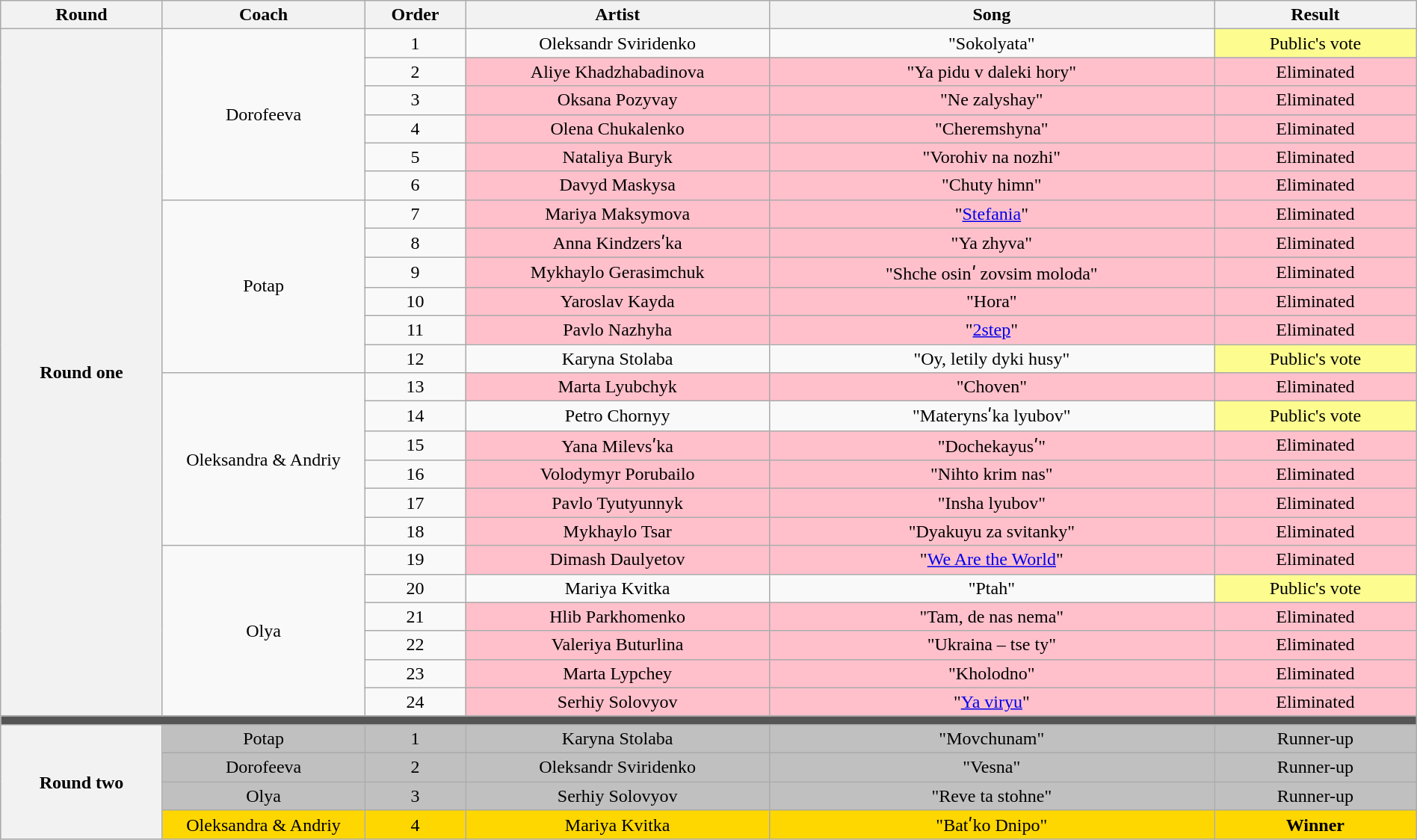<table class="wikitable" style="text-align:center; width:100%">
<tr>
<th style="width:08%">Round</th>
<th style="width:10%">Coach</th>
<th style="width:05%">Order</th>
<th style="width:15%">Artist</th>
<th style="width:22%">Song</th>
<th style="width:10%">Result</th>
</tr>
<tr>
<th rowspan="24">Round one</th>
<td rowspan="6">Dorofeeva</td>
<td>1</td>
<td>Oleksandr Sviridenko</td>
<td>"Sokolyata" </td>
<td style="background:#fdfc8f">Public's vote</td>
</tr>
<tr>
<td>2</td>
<td style="background: pink">Aliye Khadzhabadinova</td>
<td style="background: pink">"‍Ya pidu v daleki hory" </td>
<td style="background: pink">Eliminated</td>
</tr>
<tr>
<td>3</td>
<td style="background: pink">Oksana Pozyvay</td>
<td style="background: pink">"Ne zalyshay" </td>
<td style="background: pink">Eliminated</td>
</tr>
<tr>
<td>4</td>
<td style="background: pink">Olena Chukalenko</td>
<td style="background: pink">"Cheremshyna" </td>
<td style="background: pink">Eliminated</td>
</tr>
<tr>
<td>5</td>
<td style="background: pink">Nataliya Buryk</td>
<td style="background: pink">"Vorohiv na nozhi" </td>
<td style="background: pink">Eliminated</td>
</tr>
<tr>
<td>6</td>
<td style="background: pink">Davyd Maskysa</td>
<td style="background: pink">"Chuty himn" </td>
<td style="background: pink">Eliminated</td>
</tr>
<tr>
<td rowspan="6">Potap</td>
<td>7</td>
<td style="background: pink">Mariya Maksymova</td>
<td style="background: pink">"<a href='#'>Stefania</a>" </td>
<td style="background: pink">Eliminated</td>
</tr>
<tr>
<td>8</td>
<td style="background: pink">Anna Kindzersʹka</td>
<td style="background: pink">"Ya zhyva" </td>
<td style="background: pink">Eliminated</td>
</tr>
<tr>
<td>9</td>
<td style="background: pink">Mykhaylo Gerasimchuk</td>
<td style="background: pink">"Shche osinʹ zovsim moloda" </td>
<td style="background: pink">Eliminated</td>
</tr>
<tr>
<td>10</td>
<td style="background: pink">Yaroslav Kayda</td>
<td style="background: pink">"Hora" </td>
<td style="background: pink">Eliminated</td>
</tr>
<tr>
<td>11</td>
<td style="background: pink">Pavlo Nazhyha</td>
<td style="background: pink">"<a href='#'>2step</a>"</td>
<td style="background: pink">Eliminated</td>
</tr>
<tr>
<td>12</td>
<td>Karyna Stolaba</td>
<td>"Oy, letily dyki husy" </td>
<td style="background:#fdfc8f">Public's vote</td>
</tr>
<tr>
<td rowspan="6">Oleksandra & Andriy</td>
<td>13</td>
<td style="background: pink">Marta Lyubchyk</td>
<td style="background: pink">"Choven" </td>
<td style="background: pink">Eliminated</td>
</tr>
<tr>
<td>14</td>
<td>Petro Chornyy</td>
<td>"Materynsʹka lyubov" </td>
<td style="background:#fdfc8f">Public's vote</td>
</tr>
<tr>
<td>15</td>
<td style="background: pink">Yana Milevsʹka</td>
<td style="background: pink">"Dochekayusʹ" </td>
<td style="background: pink">Eliminated</td>
</tr>
<tr>
<td>16</td>
<td style="background: pink">Volodymyr Porubailo</td>
<td style="background: pink">"Nihto krim nas" </td>
<td style="background: pink">Eliminated</td>
</tr>
<tr>
<td>17</td>
<td style="background: pink">Pavlo Tyutyunnyk</td>
<td style="background: pink">"Insha lyubov" </td>
<td style="background: pink">Eliminated</td>
</tr>
<tr>
<td>18</td>
<td style="background: pink">Mykhaylo Tsar</td>
<td style="background: pink">"Dyakuyu za svitanky" </td>
<td style="background: pink">Eliminated</td>
</tr>
<tr>
<td rowspan="6">Olya</td>
<td>19</td>
<td style="background: pink">Dimash Daulyetov</td>
<td style="background: pink">"<a href='#'>We Are the World</a>"</td>
<td style="background: pink">Eliminated</td>
</tr>
<tr>
<td>20</td>
<td>Mariya Kvitka</td>
<td>"Ptah" </td>
<td style="background:#fdfc8f">Public's vote</td>
</tr>
<tr>
<td>21</td>
<td style="background: pink">Hlib Parkhomenko</td>
<td style="background: pink">"Tam, de nas nema" </td>
<td style="background: pink">Eliminated</td>
</tr>
<tr>
<td>22</td>
<td style="background: pink">Valeriya Buturlina</td>
<td style="background: pink">"Ukraina – tse ty" </td>
<td style="background: pink">Eliminated</td>
</tr>
<tr>
<td>23</td>
<td style="background: pink">Marta Lypchey</td>
<td style="background: pink">"Kholodno" </td>
<td style="background: pink">Eliminated</td>
</tr>
<tr>
<td>24</td>
<td style="background: pink">Serhiy Solovyov</td>
<td style="background: pink">"<a href='#'>Ya viryu</a>" </td>
<td style="background: pink">Eliminated</td>
</tr>
<tr>
<td colspan="6" style="background:#555"></td>
</tr>
<tr style="background: silver">
<th rowspan="4">Round two</th>
<td>Potap</td>
<td>1</td>
<td>Karyna Stolaba</td>
<td>"Movchunam" </td>
<td>Runner-up</td>
</tr>
<tr style="background: silver">
<td>Dorofeeva</td>
<td>2</td>
<td>Oleksandr Sviridenko</td>
<td>"Vesna" </td>
<td>Runner-up</td>
</tr>
<tr style="background: silver">
<td>Olya</td>
<td>3</td>
<td>Serhiy Solovyov</td>
<td>"Reve ta stohne" </td>
<td>Runner-up</td>
</tr>
<tr style="background: gold">
<td>Oleksandra & Andriy</td>
<td>4</td>
<td>Mariya Kvitka</td>
<td>"Batʹko Dnipo" </td>
<td><strong>Winner</strong></td>
</tr>
</table>
